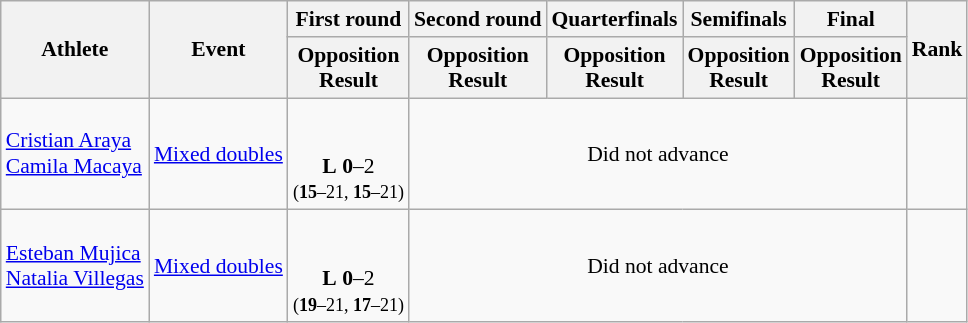<table class="wikitable" style="font-size:90%">
<tr>
<th rowspan="2">Athlete</th>
<th rowspan="2">Event</th>
<th>First round</th>
<th>Second round</th>
<th>Quarterfinals</th>
<th>Semifinals</th>
<th>Final</th>
<th rowspan="2">Rank</th>
</tr>
<tr>
<th>Opposition<br>Result</th>
<th>Opposition<br>Result</th>
<th>Opposition<br>Result</th>
<th>Opposition<br>Result</th>
<th>Opposition<br>Result</th>
</tr>
<tr>
<td><a href='#'>Cristian Araya</a><br><a href='#'>Camila Macaya</a></td>
<td><a href='#'>Mixed doubles</a></td>
<td align=center><br><br> <strong>L</strong> <strong>0</strong>–2<br><small>(<strong>15</strong>–21, <strong>15</strong>–21)</small></td>
<td align=center colspan=4>Did not advance</td>
<td align=center></td>
</tr>
<tr>
<td><a href='#'>Esteban Mujica</a><br><a href='#'>Natalia Villegas</a></td>
<td><a href='#'>Mixed doubles</a></td>
<td align=center><br><br> <strong>L</strong> <strong>0</strong>–2<br><small>(<strong>19</strong>–21, <strong>17</strong>–21)</small></td>
<td align=center colspan=4>Did not advance</td>
<td align=center></td>
</tr>
</table>
